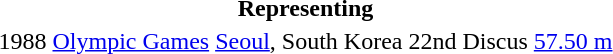<table>
<tr>
<th colspan="6">Representing </th>
</tr>
<tr>
<td>1988</td>
<td><a href='#'>Olympic Games</a></td>
<td><a href='#'>Seoul</a>, South Korea</td>
<td>22nd</td>
<td>Discus</td>
<td><a href='#'>57.50 m</a></td>
</tr>
</table>
